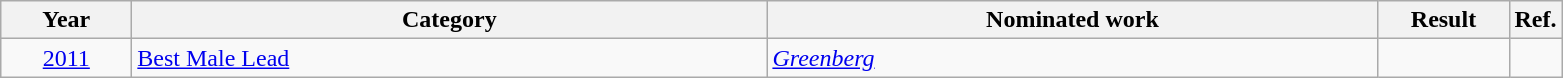<table class=wikitable>
<tr>
<th scope="col" style="width:5em;">Year</th>
<th scope="col" style="width:26em;">Category</th>
<th scope="col" style="width:25em;">Nominated work</th>
<th scope="col" style="width:5em;">Result</th>
<th>Ref.</th>
</tr>
<tr>
<td style="text-align:center;"><a href='#'>2011</a></td>
<td><a href='#'>Best Male Lead</a></td>
<td><em><a href='#'>Greenberg</a></em></td>
<td></td>
<td></td>
</tr>
</table>
